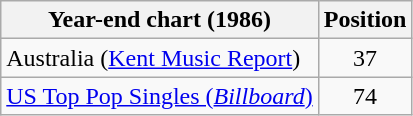<table class="wikitable sortable">
<tr>
<th>Year-end chart (1986)</th>
<th>Position</th>
</tr>
<tr>
<td>Australia (<a href='#'>Kent Music Report</a>)</td>
<td style="text-align:center;">37</td>
</tr>
<tr>
<td><a href='#'>US Top Pop Singles (<em>Billboard</em>)</a></td>
<td style="text-align:center;">74</td>
</tr>
</table>
